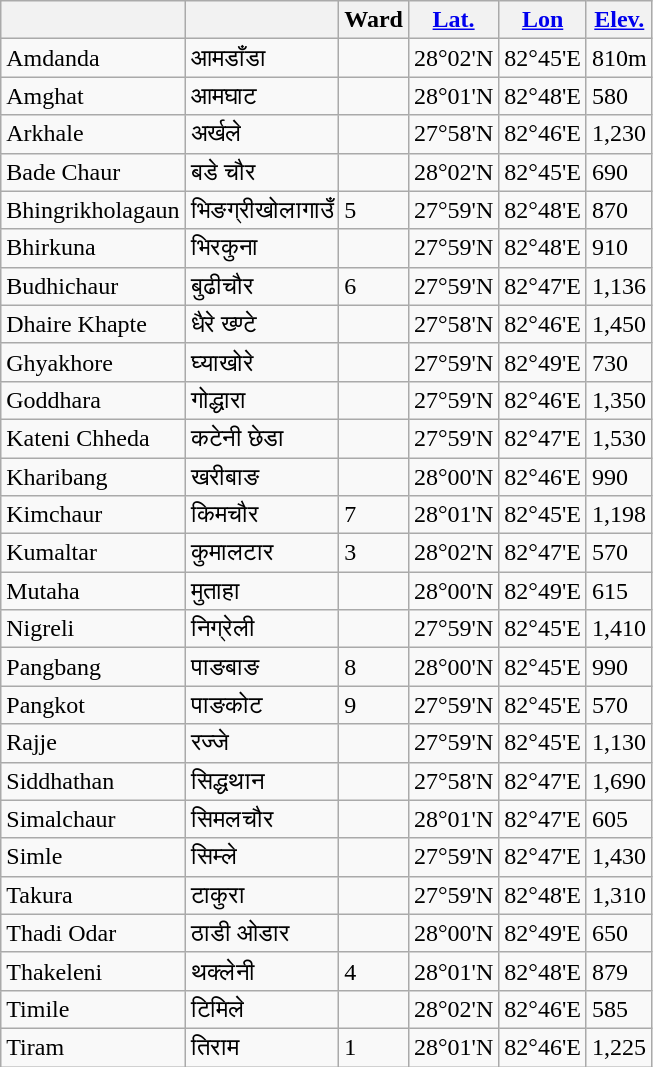<table class="wikitable">
<tr>
<th></th>
<th></th>
<th>Ward</th>
<th><a href='#'>Lat.</a></th>
<th><a href='#'>Lon</a></th>
<th><a href='#'>Elev.</a></th>
</tr>
<tr>
<td>Amdanda</td>
<td>आमडाँडा</td>
<td></td>
<td>28°02'N</td>
<td>82°45'E</td>
<td> 810m</td>
</tr>
<tr>
<td>Amghat</td>
<td>आमघाट</td>
<td></td>
<td>28°01'N</td>
<td>82°48'E</td>
<td> 580</td>
</tr>
<tr>
<td>Arkhale</td>
<td>अर्खले</td>
<td></td>
<td>27°58'N</td>
<td>82°46'E</td>
<td>1,230</td>
</tr>
<tr>
<td>Bade Chaur</td>
<td>बडे चौर</td>
<td></td>
<td>28°02'N</td>
<td>82°45'E</td>
<td> 690</td>
</tr>
<tr>
<td>Bhingrikholagaun</td>
<td>भिङग्रीखोलागाउँ</td>
<td>5</td>
<td>27°59'N</td>
<td>82°48'E</td>
<td> 870</td>
</tr>
<tr>
<td>Bhirkuna</td>
<td>भिरकुना</td>
<td></td>
<td>27°59'N</td>
<td>82°48'E</td>
<td> 910</td>
</tr>
<tr>
<td>Budhichaur</td>
<td>बुढीचौर</td>
<td>6</td>
<td>27°59'N</td>
<td>82°47'E</td>
<td>1,136</td>
</tr>
<tr>
<td>Dhaire Khapte</td>
<td>धैरे ख्ण्टे</td>
<td></td>
<td>27°58'N</td>
<td>82°46'E</td>
<td>1,450</td>
</tr>
<tr>
<td>Ghyakhore</td>
<td>घ्याखोरे</td>
<td></td>
<td>27°59'N</td>
<td>82°49'E</td>
<td> 730</td>
</tr>
<tr>
<td>Goddhara</td>
<td>गोद्धारा</td>
<td></td>
<td>27°59'N</td>
<td>82°46'E</td>
<td>1,350</td>
</tr>
<tr>
<td>Kateni Chheda</td>
<td>कटेनी छेडा</td>
<td></td>
<td>27°59'N</td>
<td>82°47'E</td>
<td>1,530</td>
</tr>
<tr>
<td>Kharibang</td>
<td>खरीबाङ</td>
<td></td>
<td>28°00'N</td>
<td>82°46'E</td>
<td> 990</td>
</tr>
<tr>
<td>Kimchaur</td>
<td>किमचौर</td>
<td>7</td>
<td>28°01'N</td>
<td>82°45'E</td>
<td>1,198</td>
</tr>
<tr>
<td>Kumaltar</td>
<td>कुमालटार</td>
<td>3</td>
<td>28°02'N</td>
<td>82°47'E</td>
<td> 570</td>
</tr>
<tr>
<td>Mutaha</td>
<td>मुताहा</td>
<td></td>
<td>28°00'N</td>
<td>82°49'E</td>
<td> 615</td>
</tr>
<tr>
<td>Nigreli</td>
<td>निग्रेली</td>
<td></td>
<td>27°59'N</td>
<td>82°45'E</td>
<td>1,410</td>
</tr>
<tr>
<td>Pangbang</td>
<td>पाङबाङ</td>
<td>8</td>
<td>28°00'N</td>
<td>82°45'E</td>
<td> 990</td>
</tr>
<tr>
<td>Pangkot</td>
<td>पाङकोट</td>
<td>9</td>
<td>27°59'N</td>
<td>82°45'E</td>
<td> 570</td>
</tr>
<tr>
<td>Rajje</td>
<td>रज्जे</td>
<td></td>
<td>27°59'N</td>
<td>82°45'E</td>
<td>1,130</td>
</tr>
<tr>
<td>Siddhathan</td>
<td>सिद्धथान</td>
<td></td>
<td>27°58'N</td>
<td>82°47'E</td>
<td>1,690</td>
</tr>
<tr>
<td>Simalchaur</td>
<td>सिमलचौर</td>
<td></td>
<td>28°01'N</td>
<td>82°47'E</td>
<td> 605</td>
</tr>
<tr>
<td>Simle</td>
<td>सिम्ले</td>
<td></td>
<td>27°59'N</td>
<td>82°47'E</td>
<td>1,430</td>
</tr>
<tr>
<td>Takura</td>
<td>टाकुरा</td>
<td></td>
<td>27°59'N</td>
<td>82°48'E</td>
<td>1,310</td>
</tr>
<tr>
<td>Thadi Odar</td>
<td>ठाडी ओडार</td>
<td></td>
<td>28°00'N</td>
<td>82°49'E</td>
<td> 650</td>
</tr>
<tr>
<td>Thakeleni</td>
<td>थक्लेनी</td>
<td>4</td>
<td>28°01'N</td>
<td>82°48'E</td>
<td> 879</td>
</tr>
<tr>
<td>Timile</td>
<td>टिमिले</td>
<td></td>
<td>28°02'N</td>
<td>82°46'E</td>
<td> 585</td>
</tr>
<tr>
<td>Tiram</td>
<td>तिराम</td>
<td>1</td>
<td>28°01'N</td>
<td>82°46'E</td>
<td>1,225</td>
</tr>
</table>
